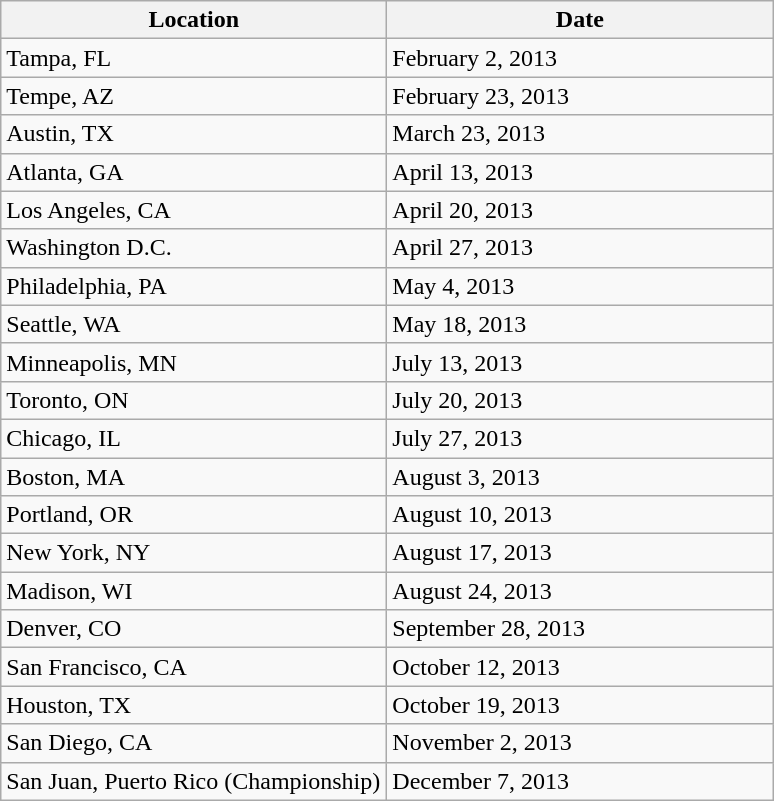<table class="wikitable collapsible">
<tr>
<th scope="col" width="250">Location</th>
<th scope="col" width="250">Date</th>
</tr>
<tr>
<td>Tampa, FL</td>
<td>February 2, 2013</td>
</tr>
<tr>
<td>Tempe, AZ</td>
<td>February 23, 2013</td>
</tr>
<tr>
<td>Austin, TX</td>
<td>March 23, 2013</td>
</tr>
<tr>
<td>Atlanta, GA</td>
<td>April 13, 2013</td>
</tr>
<tr>
<td>Los Angeles, CA</td>
<td>April 20, 2013</td>
</tr>
<tr>
<td>Washington D.C.</td>
<td>April 27, 2013</td>
</tr>
<tr>
<td>Philadelphia, PA</td>
<td>May 4, 2013</td>
</tr>
<tr>
<td>Seattle, WA</td>
<td>May 18, 2013</td>
</tr>
<tr>
<td>Minneapolis, MN</td>
<td>July 13, 2013</td>
</tr>
<tr>
<td>Toronto, ON</td>
<td>July 20, 2013</td>
</tr>
<tr>
<td>Chicago, IL</td>
<td>July 27, 2013</td>
</tr>
<tr>
<td>Boston, MA</td>
<td>August 3, 2013</td>
</tr>
<tr>
<td>Portland, OR</td>
<td>August 10, 2013</td>
</tr>
<tr>
<td>New York, NY</td>
<td>August 17, 2013</td>
</tr>
<tr>
<td>Madison, WI</td>
<td>August 24, 2013</td>
</tr>
<tr>
<td>Denver, CO</td>
<td>September 28, 2013</td>
</tr>
<tr>
<td>San Francisco, CA</td>
<td>October 12, 2013</td>
</tr>
<tr>
<td>Houston, TX</td>
<td>October 19, 2013</td>
</tr>
<tr>
<td>San Diego, CA</td>
<td>November 2, 2013</td>
</tr>
<tr>
<td>San Juan, Puerto Rico (Championship)</td>
<td>December 7, 2013</td>
</tr>
</table>
